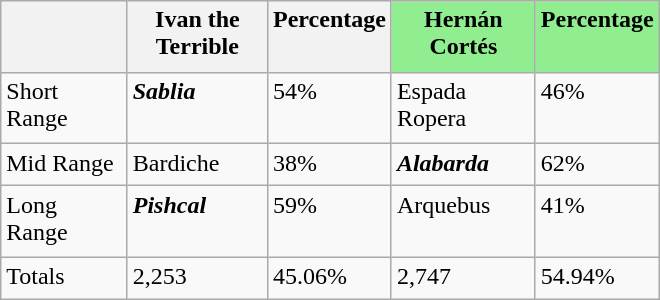<table class="wikitable" style="text-align:left; width:440px; height:200px">
<tr valign="top">
<th style="width:120px;"></th>
<th style="width:120px;">Ivan the Terrible</th>
<th style="width:40px;">Percentage</th>
<th style="width:120px; background:lightgreen;">Hernán Cortés</th>
<th style="width:40px; background:lightgreen;">Percentage</th>
</tr>
<tr valign="top">
<td>Short Range</td>
<td><strong><em>Sablia</em></strong></td>
<td>54%</td>
<td>Espada Ropera</td>
<td>46%</td>
</tr>
<tr valign="top">
<td>Mid Range</td>
<td>Bardiche</td>
<td>38%</td>
<td><strong><em>Alabarda</em></strong></td>
<td>62%</td>
</tr>
<tr valign="top">
<td>Long Range</td>
<td><strong><em>Pishcal</em></strong></td>
<td>59%</td>
<td>Arquebus</td>
<td>41%</td>
</tr>
<tr valign="top">
<td>Totals</td>
<td>2,253</td>
<td>45.06%</td>
<td>2,747</td>
<td>54.94%</td>
</tr>
</table>
